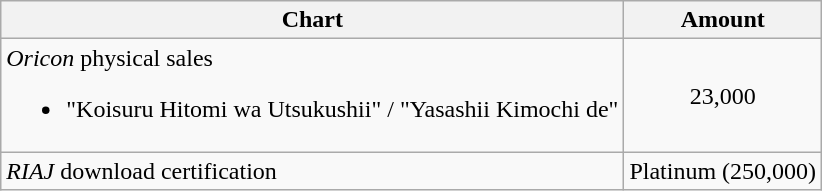<table class="wikitable">
<tr>
<th>Chart</th>
<th>Amount</th>
</tr>
<tr>
<td><em>Oricon</em> physical sales<br><ul><li>"Koisuru Hitomi wa Utsukushii" / "Yasashii Kimochi de"</li></ul></td>
<td align="center">23,000</td>
</tr>
<tr>
<td><em>RIAJ</em> download certification</td>
<td align="center">Platinum (250,000)</td>
</tr>
</table>
